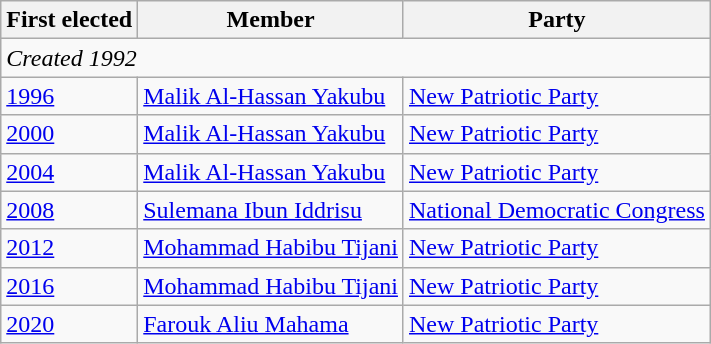<table class="wikitable">
<tr>
<th>First elected</th>
<th>Member</th>
<th>Party</th>
</tr>
<tr>
<td colspan=3><em>Created 1992</em></td>
</tr>
<tr>
<td><a href='#'>1996</a></td>
<td><a href='#'>Malik Al-Hassan Yakubu</a></td>
<td><a href='#'>New Patriotic Party</a></td>
</tr>
<tr>
<td><a href='#'>2000</a></td>
<td><a href='#'>Malik Al-Hassan Yakubu</a></td>
<td><a href='#'>New Patriotic Party</a></td>
</tr>
<tr>
<td><a href='#'>2004</a></td>
<td><a href='#'>Malik Al-Hassan Yakubu</a></td>
<td><a href='#'>New Patriotic Party</a></td>
</tr>
<tr>
<td><a href='#'>2008</a></td>
<td><a href='#'>Sulemana Ibun Iddrisu</a></td>
<td><a href='#'>National Democratic Congress</a></td>
</tr>
<tr>
<td><a href='#'>2012</a></td>
<td><a href='#'>Mohammad Habibu Tijani</a></td>
<td><a href='#'>New Patriotic Party</a></td>
</tr>
<tr>
<td><a href='#'>2016</a></td>
<td><a href='#'>Mohammad Habibu Tijani</a></td>
<td><a href='#'>New Patriotic Party</a></td>
</tr>
<tr>
<td><a href='#'>2020</a></td>
<td><a href='#'>Farouk Aliu Mahama </a></td>
<td><a href='#'>New Patriotic Party</a></td>
</tr>
</table>
